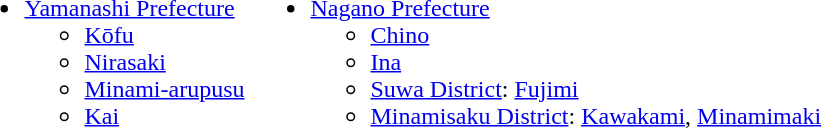<table>
<tr>
<td valign=top><br><ul><li><a href='#'>Yamanashi Prefecture</a><ul><li><a href='#'>Kōfu</a></li><li><a href='#'>Nirasaki</a></li><li><a href='#'>Minami-arupusu</a></li><li><a href='#'>Kai</a></li></ul></li></ul></td>
<td valign=top><br><ul><li><a href='#'>Nagano Prefecture</a><ul><li><a href='#'>Chino</a></li><li><a href='#'>Ina</a></li><li><a href='#'>Suwa District</a>: <a href='#'>Fujimi</a></li><li><a href='#'>Minamisaku District</a>: <a href='#'>Kawakami</a>, <a href='#'>Minamimaki</a></li></ul></li></ul></td>
</tr>
</table>
